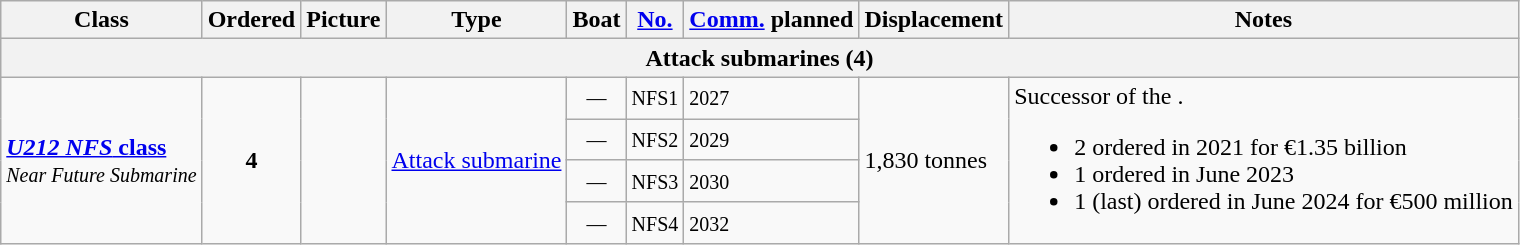<table class="wikitable">
<tr>
<th>Class</th>
<th>Ordered</th>
<th>Picture</th>
<th>Type</th>
<th>Boat</th>
<th><a href='#'>No.</a></th>
<th><a href='#'>Comm.</a> planned</th>
<th>Displacement</th>
<th>Notes</th>
</tr>
<tr>
<th colspan="9">Attack submarines (4)</th>
</tr>
<tr>
<td rowspan="4"><strong><a href='#'><em>U212 NFS</em> class</a></strong><br><small><em>Near Future Submarine</em></small></td>
<td rowspan="4" style="text-align: center;"><strong>4</strong></td>
<td rowspan="4"></td>
<td rowspan="4"><a href='#'>Attack submarine</a></td>
<td style="text-align: center;"><small>—</small></td>
<td><small>NFS1</small></td>
<td><small>2027</small></td>
<td rowspan="4">1,830 tonnes</td>
<td rowspan="4">Successor of the .<br><ul><li>2 ordered in 2021 for €1.35 billion</li><li>1 ordered in June 2023</li><li>1 (last) ordered in June 2024 for €500 million</li></ul></td>
</tr>
<tr>
<td style="text-align: center;"><small>—</small></td>
<td><small>NFS2</small></td>
<td><small>2029</small></td>
</tr>
<tr>
<td style="text-align: center;"><small>—</small></td>
<td><small>NFS3</small></td>
<td><small>2030</small></td>
</tr>
<tr>
<td style="text-align: center;"><small>—</small></td>
<td><small>NFS4</small></td>
<td><small>2032</small></td>
</tr>
</table>
